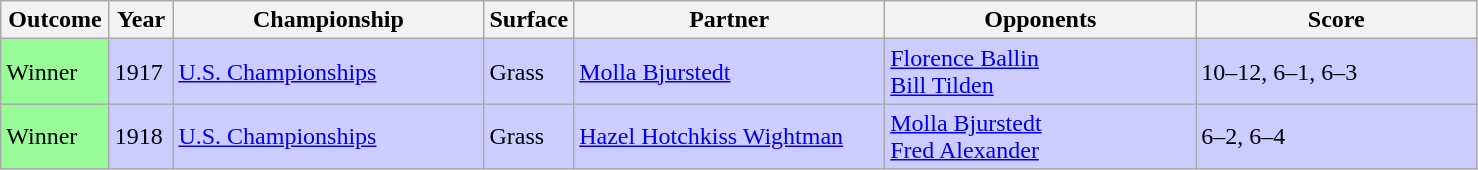<table class="sortable wikitable">
<tr>
<th style="width:65px">Outcome</th>
<th style="width:35px">Year</th>
<th style="width:200px">Championship</th>
<th style="width:50px">Surface</th>
<th style="width:200px">Partner</th>
<th style="width:200px">Opponents</th>
<th style="width:180px" class="unsortable">Score</th>
</tr>
<tr style="background:#ccf;">
<td style="background:#98fb98;">Winner</td>
<td>1917</td>
<td><a href='#'>U.S. Championships</a></td>
<td>Grass</td>
<td> <a href='#'>Molla Bjurstedt</a></td>
<td> <a href='#'>Florence Ballin</a><br>  <a href='#'>Bill Tilden</a></td>
<td>10–12, 6–1, 6–3</td>
</tr>
<tr style="background:#ccf;">
<td style="background:#98fb98;">Winner</td>
<td>1918</td>
<td><a href='#'>U.S. Championships</a></td>
<td>Grass</td>
<td> <a href='#'>Hazel Hotchkiss Wightman</a></td>
<td> <a href='#'>Molla Bjurstedt</a><br>  <a href='#'>Fred Alexander</a></td>
<td>6–2, 6–4</td>
</tr>
</table>
